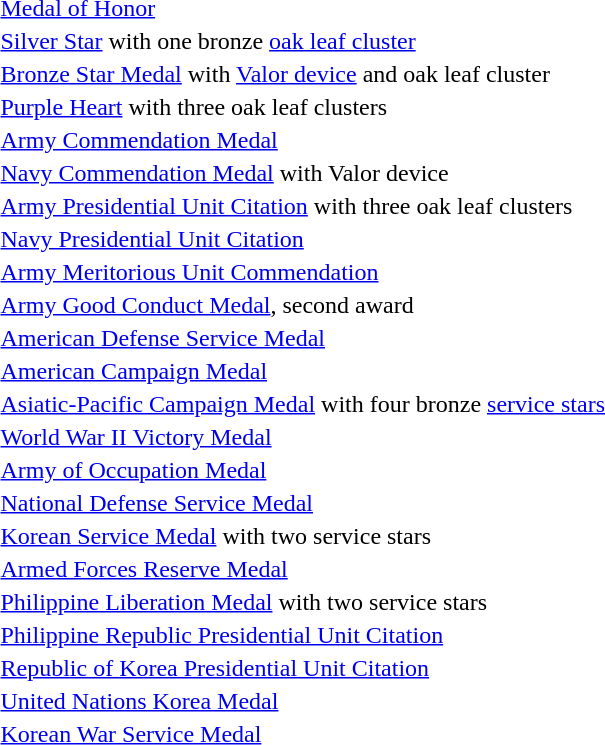<table>
<tr>
<td></td>
<td><a href='#'>Medal of Honor</a></td>
</tr>
<tr>
<td></td>
<td><a href='#'>Silver Star</a> with one bronze <a href='#'>oak leaf cluster</a></td>
</tr>
<tr>
<td></td>
<td><a href='#'>Bronze Star Medal</a> with <a href='#'>Valor device</a> and oak leaf cluster</td>
</tr>
<tr>
<td><span></span><span></span><span></span></td>
<td><a href='#'>Purple Heart</a> with three oak leaf clusters</td>
</tr>
<tr>
<td></td>
<td><a href='#'>Army Commendation Medal</a></td>
</tr>
<tr>
<td></td>
<td><a href='#'>Navy Commendation Medal</a> with Valor device</td>
</tr>
<tr>
<td><span></span><span></span><span></span></td>
<td><a href='#'>Army Presidential Unit Citation</a> with three oak leaf clusters</td>
</tr>
<tr>
<td></td>
<td><a href='#'>Navy Presidential Unit Citation</a></td>
</tr>
<tr>
<td></td>
<td><a href='#'>Army Meritorious Unit Commendation</a></td>
</tr>
<tr>
<td></td>
<td><a href='#'>Army Good Conduct Medal</a>, second award</td>
</tr>
<tr>
<td></td>
<td><a href='#'>American Defense Service Medal</a></td>
</tr>
<tr>
<td></td>
<td><a href='#'>American Campaign Medal</a></td>
</tr>
<tr>
<td><span></span><span></span><span></span><span></span></td>
<td><a href='#'>Asiatic-Pacific Campaign Medal</a> with four bronze <a href='#'>service stars</a></td>
</tr>
<tr>
<td></td>
<td><a href='#'>World War II Victory Medal</a></td>
</tr>
<tr>
<td></td>
<td><a href='#'>Army of Occupation Medal</a></td>
</tr>
<tr>
<td></td>
<td><a href='#'>National Defense Service Medal</a></td>
</tr>
<tr>
<td><span></span><span></span></td>
<td><a href='#'>Korean Service Medal</a> with two service stars</td>
</tr>
<tr>
<td></td>
<td><a href='#'>Armed Forces Reserve Medal</a></td>
</tr>
<tr>
<td><span></span><span></span></td>
<td><a href='#'>Philippine Liberation Medal</a> with two service stars</td>
</tr>
<tr>
<td></td>
<td><a href='#'>Philippine Republic Presidential Unit Citation</a></td>
</tr>
<tr>
<td></td>
<td><a href='#'>Republic of Korea Presidential Unit Citation</a></td>
</tr>
<tr>
<td></td>
<td><a href='#'>United Nations Korea Medal</a></td>
</tr>
<tr>
<td></td>
<td><a href='#'>Korean War Service Medal</a></td>
</tr>
</table>
